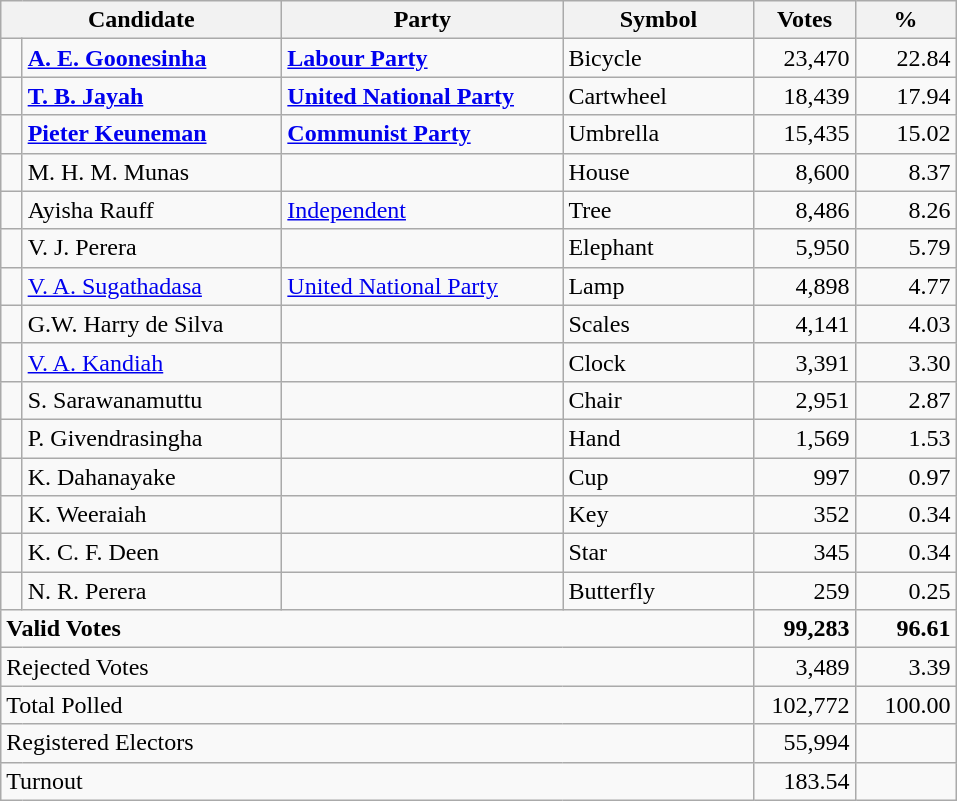<table class="wikitable" border="1" style="text-align:right;">
<tr>
<th align=left colspan=2 width="180">Candidate</th>
<th align=left width="180">Party</th>
<th align=left width="120">Symbol</th>
<th align=left width="60">Votes</th>
<th align=left width="60">%</th>
</tr>
<tr>
<td bgcolor=> </td>
<td align=left><strong><a href='#'>A. E. Goonesinha</a></strong></td>
<td align=left><strong><a href='#'>Labour Party</a></strong></td>
<td align=left>Bicycle</td>
<td align=right>23,470</td>
<td align=right>22.84</td>
</tr>
<tr>
<td bgcolor=> </td>
<td align=left><strong><a href='#'>T. B. Jayah</a></strong></td>
<td align=left><strong><a href='#'>United National Party</a></strong></td>
<td align=left>Cartwheel</td>
<td align=right>18,439</td>
<td align=right>17.94</td>
</tr>
<tr>
<td bgcolor=> </td>
<td align=left><strong><a href='#'>Pieter Keuneman</a></strong></td>
<td align=left><strong><a href='#'>Communist Party</a></strong></td>
<td align=left>Umbrella</td>
<td align=right>15,435</td>
<td align=right>15.02</td>
</tr>
<tr>
<td></td>
<td align=left>M. H. M. Munas</td>
<td></td>
<td align=left>House</td>
<td align=right>8,600</td>
<td align=right>8.37</td>
</tr>
<tr>
<td bgcolor=> </td>
<td align=left>Ayisha Rauff</td>
<td align=left><a href='#'>Independent</a></td>
<td align=left>Tree</td>
<td align=right>8,486</td>
<td align=right>8.26</td>
</tr>
<tr>
<td></td>
<td align=left>V. J. Perera</td>
<td></td>
<td align=left>Elephant</td>
<td align=right>5,950</td>
<td align=right>5.79</td>
</tr>
<tr>
<td bgcolor=> </td>
<td align=left><a href='#'>V. A. Sugathadasa</a></td>
<td align=left><a href='#'>United National Party</a></td>
<td align=left>Lamp</td>
<td align=right>4,898</td>
<td align=right>4.77</td>
</tr>
<tr>
<td></td>
<td align=left>G.W. Harry de Silva</td>
<td></td>
<td align=left>Scales</td>
<td align=right>4,141</td>
<td align=right>4.03</td>
</tr>
<tr>
<td></td>
<td align=left><a href='#'>V. A. Kandiah</a></td>
<td></td>
<td align=left>Clock</td>
<td align=right>3,391</td>
<td align=right>3.30</td>
</tr>
<tr>
<td></td>
<td align=left>S. Sarawanamuttu</td>
<td></td>
<td align=left>Chair</td>
<td align=right>2,951</td>
<td align=right>2.87</td>
</tr>
<tr>
<td></td>
<td align=left>P. Givendrasingha</td>
<td></td>
<td align=left>Hand</td>
<td align=right>1,569</td>
<td align=right>1.53</td>
</tr>
<tr>
<td></td>
<td align=left>K. Dahanayake</td>
<td></td>
<td align=left>Cup</td>
<td align=right>997</td>
<td align=right>0.97</td>
</tr>
<tr>
<td></td>
<td align=left>K. Weeraiah</td>
<td></td>
<td align=left>Key</td>
<td align=right>352</td>
<td align=right>0.34</td>
</tr>
<tr>
<td></td>
<td align=left>K. C. F. Deen</td>
<td></td>
<td align=left>Star</td>
<td align=right>345</td>
<td>0.34</td>
</tr>
<tr>
<td></td>
<td align=left>N. R. Perera</td>
<td></td>
<td align=left>Butterfly</td>
<td align=right>259</td>
<td align=right>0.25</td>
</tr>
<tr>
<td align=left colspan=4><strong>Valid Votes</strong></td>
<td align=right><strong>99,283</strong></td>
<td align=right><strong>96.61</strong></td>
</tr>
<tr>
<td align=left colspan=4>Rejected Votes</td>
<td align=right>3,489</td>
<td align=right>3.39</td>
</tr>
<tr>
<td align=left colspan=4>Total Polled</td>
<td align=right>102,772</td>
<td align=right>100.00</td>
</tr>
<tr>
<td align=left colspan=4>Registered Electors</td>
<td align=right>55,994</td>
<td></td>
</tr>
<tr>
<td align=left colspan=4>Turnout</td>
<td align=right>183.54</td>
</tr>
</table>
